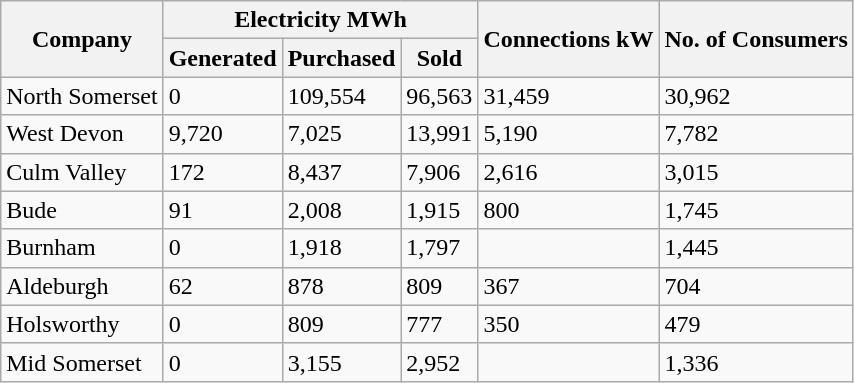<table class="wikitable">
<tr>
<th rowspan="2">Company</th>
<th colspan="3">Electricity MWh</th>
<th rowspan="2">Connections kW</th>
<th rowspan="2">No. of Consumers</th>
</tr>
<tr>
<th>Generated</th>
<th>Purchased</th>
<th>Sold</th>
</tr>
<tr>
<td>North Somerset</td>
<td>0</td>
<td>109,554</td>
<td>96,563</td>
<td>31,459</td>
<td>30,962</td>
</tr>
<tr>
<td>West Devon</td>
<td>9,720</td>
<td>7,025</td>
<td>13,991</td>
<td>5,190</td>
<td>7,782</td>
</tr>
<tr>
<td>Culm Valley</td>
<td>172</td>
<td>8,437</td>
<td>7,906</td>
<td>2,616</td>
<td>3,015</td>
</tr>
<tr>
<td>Bude</td>
<td>91</td>
<td>2,008</td>
<td>1,915</td>
<td>800</td>
<td>1,745</td>
</tr>
<tr>
<td>Burnham</td>
<td>0</td>
<td>1,918</td>
<td>1,797</td>
<td></td>
<td>1,445</td>
</tr>
<tr>
<td>Aldeburgh</td>
<td>62</td>
<td>878</td>
<td>809</td>
<td>367</td>
<td>704</td>
</tr>
<tr>
<td>Holsworthy</td>
<td>0</td>
<td>809</td>
<td>777</td>
<td>350</td>
<td>479</td>
</tr>
<tr>
<td>Mid Somerset</td>
<td>0</td>
<td>3,155</td>
<td>2,952</td>
<td></td>
<td>1,336</td>
</tr>
</table>
